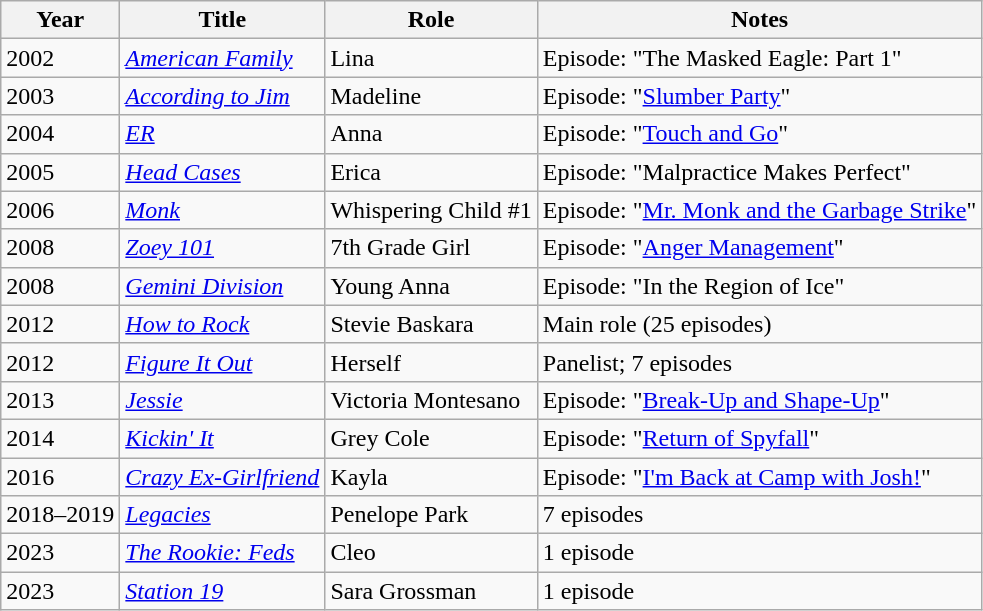<table class="wikitable sortable">
<tr>
<th>Year</th>
<th>Title</th>
<th>Role</th>
<th class="unsortable">Notes</th>
</tr>
<tr>
<td>2002</td>
<td><em><a href='#'>American Family</a></em></td>
<td>Lina</td>
<td>Episode: "The Masked Eagle: Part 1"</td>
</tr>
<tr>
<td>2003</td>
<td><em><a href='#'>According to Jim</a></em></td>
<td>Madeline</td>
<td>Episode: "<a href='#'>Slumber Party</a>"</td>
</tr>
<tr>
<td>2004</td>
<td><em><a href='#'>ER</a></em></td>
<td>Anna</td>
<td>Episode: "<a href='#'>Touch and Go</a>"</td>
</tr>
<tr>
<td>2005</td>
<td><em><a href='#'>Head Cases</a></em></td>
<td>Erica</td>
<td>Episode: "Malpractice Makes Perfect"</td>
</tr>
<tr>
<td>2006</td>
<td><em><a href='#'>Monk</a></em></td>
<td>Whispering Child #1</td>
<td>Episode: "<a href='#'>Mr. Monk and the Garbage Strike</a>"</td>
</tr>
<tr>
<td>2008</td>
<td><em><a href='#'>Zoey 101</a></em></td>
<td>7th Grade Girl</td>
<td>Episode: "<a href='#'>Anger Management</a>"</td>
</tr>
<tr>
<td>2008</td>
<td><em><a href='#'>Gemini Division</a></em></td>
<td>Young Anna</td>
<td>Episode: "In the Region of Ice"</td>
</tr>
<tr>
<td>2012</td>
<td><em><a href='#'>How to Rock</a></em></td>
<td>Stevie Baskara</td>
<td>Main role (25 episodes)</td>
</tr>
<tr>
<td>2012</td>
<td><em><a href='#'>Figure It Out</a></em></td>
<td>Herself</td>
<td>Panelist; 7 episodes</td>
</tr>
<tr>
<td>2013</td>
<td><em><a href='#'>Jessie</a></em></td>
<td>Victoria Montesano</td>
<td>Episode: "<a href='#'>Break-Up and Shape-Up</a>"</td>
</tr>
<tr>
<td>2014</td>
<td><em><a href='#'>Kickin' It</a></em></td>
<td>Grey Cole</td>
<td>Episode: "<a href='#'>Return of Spyfall</a>"</td>
</tr>
<tr>
<td>2016</td>
<td><em><a href='#'>Crazy Ex-Girlfriend</a></em></td>
<td>Kayla</td>
<td>Episode: "<a href='#'>I'm Back at Camp with Josh!</a>"</td>
</tr>
<tr>
<td>2018–2019</td>
<td><em><a href='#'>Legacies</a></em></td>
<td>Penelope Park</td>
<td>7 episodes</td>
</tr>
<tr>
<td>2023</td>
<td><em><a href='#'>The Rookie: Feds</a></em></td>
<td>Cleo</td>
<td>1 episode</td>
</tr>
<tr>
<td>2023</td>
<td><em><a href='#'>Station 19</a></em></td>
<td>Sara Grossman</td>
<td>1 episode</td>
</tr>
</table>
